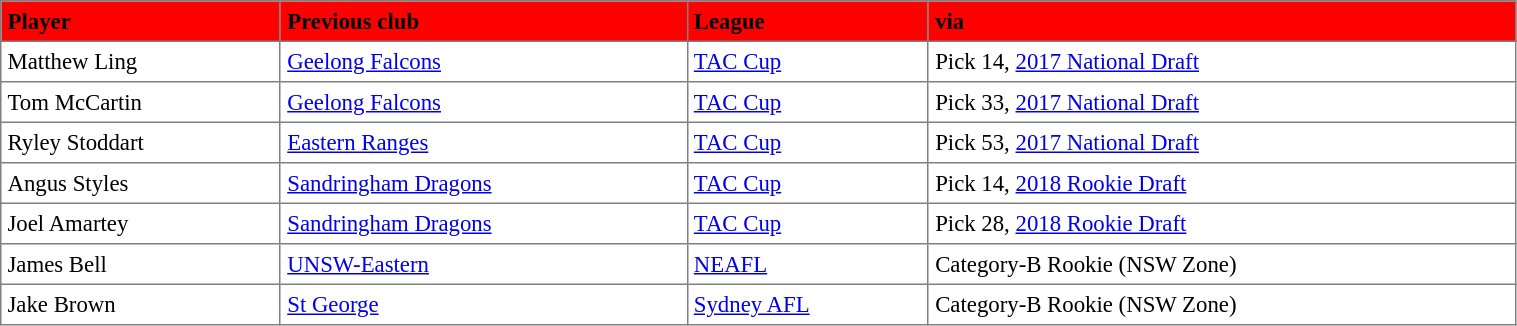<table border="1" cellpadding="4" cellspacing="0"  style="text-align:left; font-size:95%; border-collapse:collapse; width:80%;">
<tr style="background:#FF0000;">
<th><span>Player</span></th>
<th><span>Previous club</span></th>
<th><span>League</span></th>
<th><span>via</span></th>
</tr>
<tr>
<td> Matthew Ling</td>
<td><a href='#'>Geelong Falcons</a></td>
<td><a href='#'>TAC Cup</a></td>
<td>Pick 14, <a href='#'>2017 National Draft</a></td>
</tr>
<tr>
<td> Tom McCartin</td>
<td><a href='#'>Geelong Falcons</a></td>
<td><a href='#'>TAC Cup</a></td>
<td>Pick 33, <a href='#'>2017 National Draft</a></td>
</tr>
<tr>
<td> Ryley Stoddart</td>
<td><a href='#'>Eastern Ranges</a></td>
<td><a href='#'>TAC Cup</a></td>
<td>Pick 53, <a href='#'>2017 National Draft</a></td>
</tr>
<tr>
<td> Angus Styles</td>
<td><a href='#'>Sandringham Dragons</a></td>
<td><a href='#'>TAC Cup</a></td>
<td>Pick 14, <a href='#'>2018 Rookie Draft</a></td>
</tr>
<tr>
<td> Joel Amartey</td>
<td><a href='#'>Sandringham Dragons</a></td>
<td><a href='#'>TAC Cup</a></td>
<td>Pick 28, <a href='#'>2018 Rookie Draft</a></td>
</tr>
<tr>
<td> James Bell</td>
<td><a href='#'>UNSW-Eastern</a></td>
<td><a href='#'>NEAFL</a></td>
<td>Category-B Rookie (NSW Zone)</td>
</tr>
<tr>
<td> Jake Brown</td>
<td><a href='#'>St George</a></td>
<td><a href='#'>Sydney AFL</a></td>
<td>Category-B Rookie (NSW Zone)</td>
</tr>
</table>
